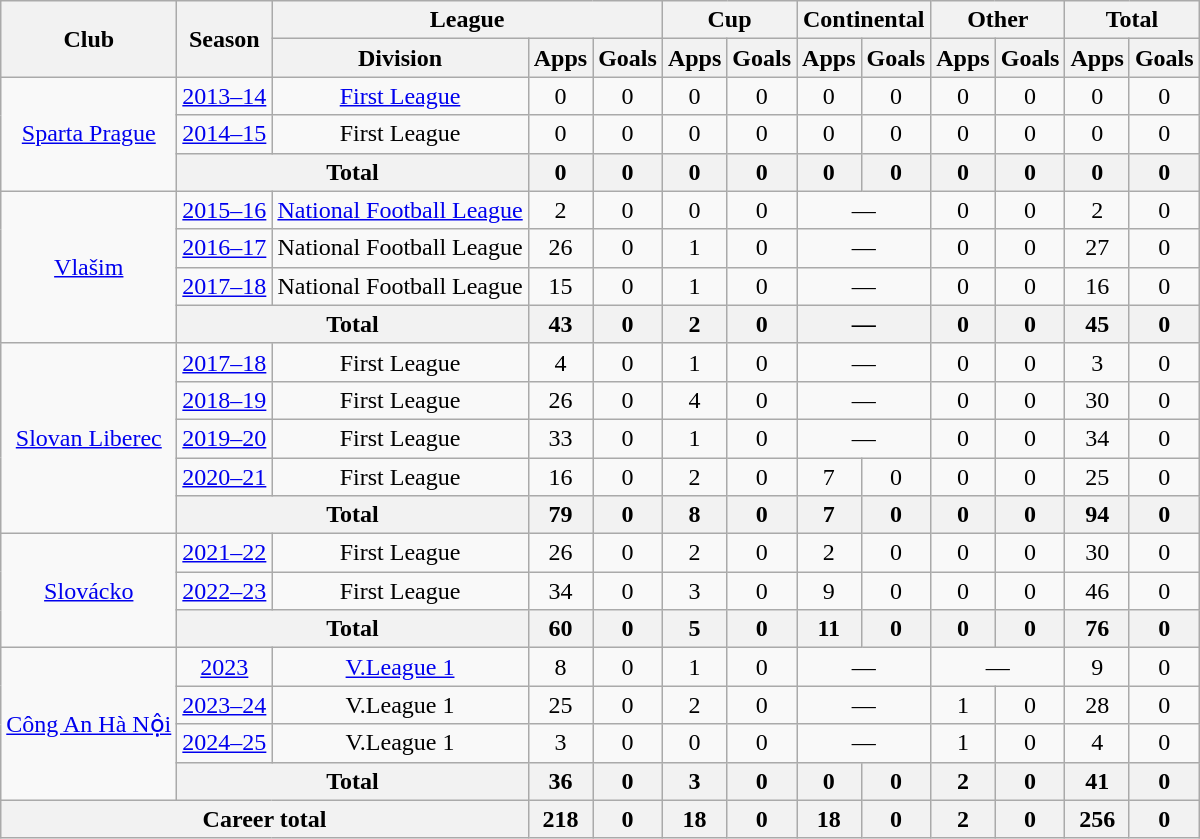<table class="wikitable" style="text-align:center">
<tr>
<th rowspan="2">Club</th>
<th rowspan="2">Season</th>
<th colspan="3">League</th>
<th colspan="2">Cup</th>
<th colspan="2">Continental</th>
<th colspan="2">Other</th>
<th colspan="2">Total</th>
</tr>
<tr>
<th>Division</th>
<th>Apps</th>
<th>Goals</th>
<th>Apps</th>
<th>Goals</th>
<th>Apps</th>
<th>Goals</th>
<th>Apps</th>
<th>Goals</th>
<th>Apps</th>
<th>Goals</th>
</tr>
<tr>
<td rowspan="3"><a href='#'>Sparta Prague</a></td>
<td><a href='#'>2013–14</a></td>
<td><a href='#'>First League</a></td>
<td>0</td>
<td>0</td>
<td>0</td>
<td>0</td>
<td>0</td>
<td>0</td>
<td>0</td>
<td>0</td>
<td>0</td>
<td>0</td>
</tr>
<tr>
<td><a href='#'>2014–15</a></td>
<td>First League</td>
<td>0</td>
<td>0</td>
<td>0</td>
<td>0</td>
<td>0</td>
<td>0</td>
<td>0</td>
<td>0</td>
<td>0</td>
<td>0</td>
</tr>
<tr>
<th colspan="2">Total</th>
<th>0</th>
<th>0</th>
<th>0</th>
<th>0</th>
<th>0</th>
<th>0</th>
<th>0</th>
<th>0</th>
<th>0</th>
<th>0</th>
</tr>
<tr>
<td rowspan="4"><a href='#'>Vlašim</a></td>
<td><a href='#'>2015–16</a></td>
<td><a href='#'>National Football League</a></td>
<td>2</td>
<td>0</td>
<td>0</td>
<td>0</td>
<td colspan="2">—</td>
<td>0</td>
<td>0</td>
<td>2</td>
<td>0</td>
</tr>
<tr>
<td><a href='#'>2016–17</a></td>
<td>National Football League</td>
<td>26</td>
<td>0</td>
<td>1</td>
<td>0</td>
<td colspan="2">—</td>
<td>0</td>
<td>0</td>
<td>27</td>
<td>0</td>
</tr>
<tr>
<td><a href='#'>2017–18</a></td>
<td>National Football League</td>
<td>15</td>
<td>0</td>
<td>1</td>
<td>0</td>
<td colspan="2">—</td>
<td>0</td>
<td>0</td>
<td>16</td>
<td>0</td>
</tr>
<tr>
<th colspan="2">Total</th>
<th>43</th>
<th>0</th>
<th>2</th>
<th>0</th>
<th colspan="2">—</th>
<th>0</th>
<th>0</th>
<th>45</th>
<th>0</th>
</tr>
<tr>
<td rowspan="5"><a href='#'>Slovan Liberec</a></td>
<td><a href='#'>2017–18</a></td>
<td>First League</td>
<td>4</td>
<td>0</td>
<td>1</td>
<td>0</td>
<td colspan="2">—</td>
<td>0</td>
<td>0</td>
<td>3</td>
<td>0</td>
</tr>
<tr>
<td><a href='#'>2018–19</a></td>
<td>First League</td>
<td>26</td>
<td>0</td>
<td>4</td>
<td>0</td>
<td colspan="2">—</td>
<td>0</td>
<td>0</td>
<td>30</td>
<td>0</td>
</tr>
<tr>
<td><a href='#'>2019–20</a></td>
<td>First League</td>
<td>33</td>
<td>0</td>
<td>1</td>
<td>0</td>
<td colspan="2">—</td>
<td>0</td>
<td>0</td>
<td>34</td>
<td>0</td>
</tr>
<tr>
<td><a href='#'>2020–21</a></td>
<td>First League</td>
<td>16</td>
<td>0</td>
<td>2</td>
<td>0</td>
<td>7</td>
<td>0</td>
<td>0</td>
<td>0</td>
<td>25</td>
<td>0</td>
</tr>
<tr>
<th colspan="2">Total</th>
<th>79</th>
<th>0</th>
<th>8</th>
<th>0</th>
<th>7</th>
<th>0</th>
<th>0</th>
<th>0</th>
<th>94</th>
<th>0</th>
</tr>
<tr>
<td rowspan="3"><a href='#'>Slovácko</a></td>
<td><a href='#'>2021–22</a></td>
<td>First League</td>
<td>26</td>
<td>0</td>
<td>2</td>
<td>0</td>
<td>2</td>
<td>0</td>
<td>0</td>
<td>0</td>
<td>30</td>
<td>0</td>
</tr>
<tr>
<td><a href='#'>2022–23</a></td>
<td>First League</td>
<td>34</td>
<td>0</td>
<td>3</td>
<td>0</td>
<td>9</td>
<td>0</td>
<td>0</td>
<td>0</td>
<td>46</td>
<td>0</td>
</tr>
<tr>
<th colspan="2">Total</th>
<th>60</th>
<th>0</th>
<th>5</th>
<th>0</th>
<th>11</th>
<th>0</th>
<th>0</th>
<th>0</th>
<th>76</th>
<th>0</th>
</tr>
<tr>
<td rowspan=4><a href='#'>Công An Hà Nội</a></td>
<td><a href='#'>2023</a></td>
<td><a href='#'>V.League 1</a></td>
<td>8</td>
<td>0</td>
<td>1</td>
<td>0</td>
<td colspan=2>—</td>
<td colspan=2>—</td>
<td>9</td>
<td>0</td>
</tr>
<tr>
<td><a href='#'>2023–24</a></td>
<td>V.League 1</td>
<td>25</td>
<td>0</td>
<td>2</td>
<td>0</td>
<td colspan=2>—</td>
<td>1</td>
<td>0</td>
<td>28</td>
<td>0</td>
</tr>
<tr>
<td><a href='#'>2024–25</a></td>
<td>V.League 1</td>
<td>3</td>
<td>0</td>
<td>0</td>
<td>0</td>
<td colspan=2>—</td>
<td>1</td>
<td>0</td>
<td>4</td>
<td>0</td>
</tr>
<tr>
<th colspan=2>Total</th>
<th>36</th>
<th>0</th>
<th>3</th>
<th>0</th>
<th>0</th>
<th>0</th>
<th>2</th>
<th>0</th>
<th>41</th>
<th>0</th>
</tr>
<tr>
<th colspan="3">Career total</th>
<th>218</th>
<th>0</th>
<th>18</th>
<th>0</th>
<th>18</th>
<th>0</th>
<th>2</th>
<th>0</th>
<th>256</th>
<th>0</th>
</tr>
</table>
